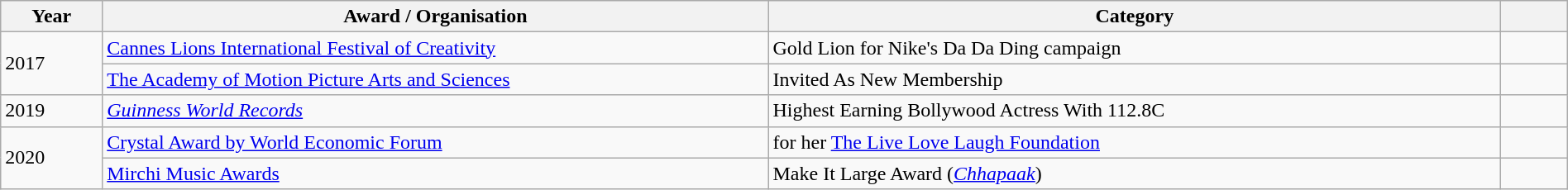<table class="wikitable sortable plainrowheaders" width="100%">
<tr>
<th scope="col" width="3%">Year</th>
<th scope="col" width="20%">Award / Organisation</th>
<th scope="col" width="22%">Category</th>
<th scope="col" width="2%"></th>
</tr>
<tr>
<td rowspan="2">2017</td>
<td><a href='#'>Cannes Lions International Festival of Creativity</a></td>
<td>Gold Lion for Nike's Da Da Ding campaign</td>
<td align="center"></td>
</tr>
<tr>
<td><a href='#'>The Academy of Motion Picture Arts and Sciences</a></td>
<td>Invited As New Membership</td>
<td align="center"></td>
</tr>
<tr>
<td>2019</td>
<td><em><a href='#'>Guinness World Records</a></em></td>
<td>Highest Earning Bollywood Actress With 112.8C</td>
<td align="center"></td>
</tr>
<tr>
<td rowspan="2">2020</td>
<td><a href='#'>Crystal Award by World Economic Forum</a></td>
<td>for her <a href='#'>The Live Love Laugh Foundation</a></td>
<td align="center"></td>
</tr>
<tr>
<td><a href='#'>Mirchi Music Awards</a></td>
<td>Make It Large Award (<em><a href='#'>Chhapaak</a></em>)</td>
<td align="center"></td>
</tr>
</table>
